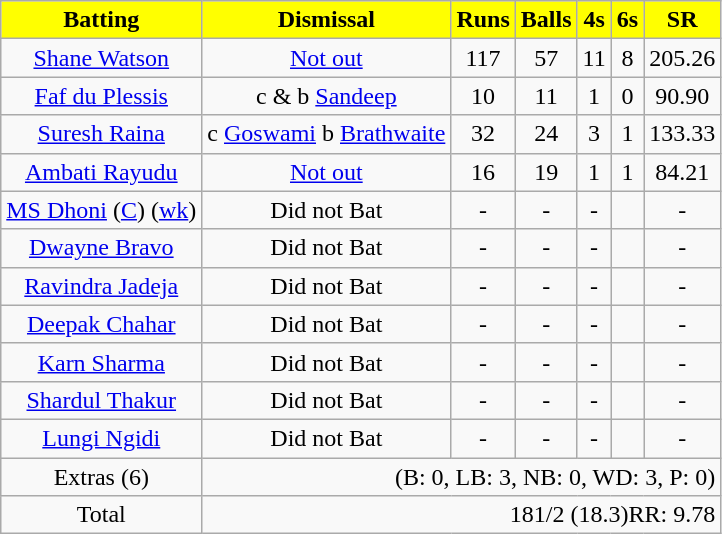<table class="wikitable sortable nowrap"  style="text-align:center">
<tr>
<th style="text-align:center;background:yellow; color:Black;">Batting</th>
<th style="text-align:center;background:yellow; color:Black;">Dismissal</th>
<th style="text-align:center;background:yellow; color:Black;">Runs</th>
<th style="text-align:center;background:yellow; color:Black;">Balls</th>
<th style="text-align:center;background:yellow; color:Black;">4s</th>
<th style="text-align:center;background:yellow; color:Black;">6s</th>
<th style="text-align:center;background:yellow; color:Black;">SR</th>
</tr>
<tr>
<td><a href='#'>Shane Watson</a></td>
<td><a href='#'>Not out</a></td>
<td>117</td>
<td>57</td>
<td>11</td>
<td>8</td>
<td>205.26</td>
</tr>
<tr>
<td><a href='#'>Faf du Plessis</a></td>
<td>c & b <a href='#'>Sandeep</a></td>
<td>10</td>
<td>11</td>
<td>1</td>
<td>0</td>
<td>90.90</td>
</tr>
<tr>
<td><a href='#'>Suresh Raina</a></td>
<td>c <a href='#'>Goswami</a> b <a href='#'>Brathwaite</a></td>
<td>32</td>
<td>24</td>
<td>3</td>
<td>1</td>
<td>133.33</td>
</tr>
<tr>
<td><a href='#'>Ambati Rayudu</a></td>
<td><a href='#'>Not out</a></td>
<td>16</td>
<td>19</td>
<td>1</td>
<td>1</td>
<td>84.21</td>
</tr>
<tr>
<td><a href='#'>MS Dhoni</a>  (<a href='#'>C</a>) (<a href='#'>wk</a>)</td>
<td>Did not Bat</td>
<td>-</td>
<td>-</td>
<td>-</td>
<td></td>
<td>-</td>
</tr>
<tr>
<td><a href='#'>Dwayne Bravo</a></td>
<td>Did not Bat</td>
<td>-</td>
<td>-</td>
<td>-</td>
<td></td>
<td>-</td>
</tr>
<tr>
<td><a href='#'>Ravindra Jadeja</a></td>
<td>Did not Bat</td>
<td>-</td>
<td>-</td>
<td>-</td>
<td></td>
<td>-</td>
</tr>
<tr>
<td><a href='#'>Deepak Chahar</a></td>
<td>Did not Bat</td>
<td>-</td>
<td>-</td>
<td>-</td>
<td></td>
<td>-</td>
</tr>
<tr>
<td><a href='#'>Karn Sharma</a></td>
<td>Did not Bat</td>
<td>-</td>
<td>-</td>
<td>-</td>
<td></td>
<td>-</td>
</tr>
<tr>
<td><a href='#'>Shardul Thakur</a></td>
<td>Did not Bat</td>
<td>-</td>
<td>-</td>
<td>-</td>
<td></td>
<td>-</td>
</tr>
<tr>
<td><a href='#'>Lungi Ngidi</a></td>
<td>Did not Bat</td>
<td>-</td>
<td>-</td>
<td>-</td>
<td></td>
<td>-</td>
</tr>
<tr>
<td>Extras (6)</td>
<td colspan="6" style="text-align: right;">(B: 0, LB: 3, NB: 0, WD: 3, P: 0)</td>
</tr>
<tr>
<td>Total</td>
<td colspan="6" style="text-align: right;">181/2 (18.3)RR: 9.78</td>
</tr>
</table>
